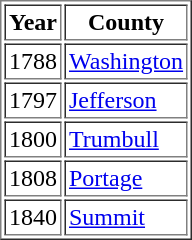<table border="1" cellpadding="2"|>
<tr>
<th>Year</th>
<th>County</th>
</tr>
<tr>
<td>1788</td>
<td><a href='#'>Washington</a></td>
</tr>
<tr>
<td>1797</td>
<td><a href='#'>Jefferson</a></td>
</tr>
<tr>
<td>1800</td>
<td><a href='#'>Trumbull</a></td>
</tr>
<tr>
<td>1808</td>
<td><a href='#'>Portage</a></td>
</tr>
<tr>
<td>1840</td>
<td><a href='#'>Summit</a></td>
</tr>
</table>
